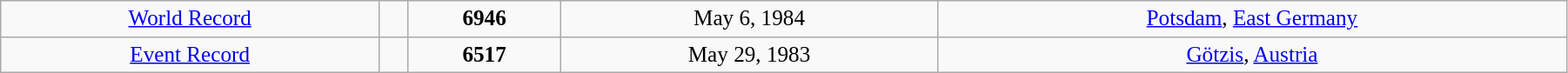<table class="wikitable" style=" text-align:center; font-size:105%;" width="95%">
<tr>
<td><a href='#'>World Record</a></td>
<td></td>
<td><strong>6946</strong></td>
<td>May 6, 1984</td>
<td> <a href='#'>Potsdam</a>, <a href='#'>East Germany</a></td>
</tr>
<tr>
<td><a href='#'>Event Record</a></td>
<td></td>
<td><strong>6517</strong></td>
<td>May 29, 1983</td>
<td> <a href='#'>Götzis</a>, <a href='#'>Austria</a></td>
</tr>
</table>
